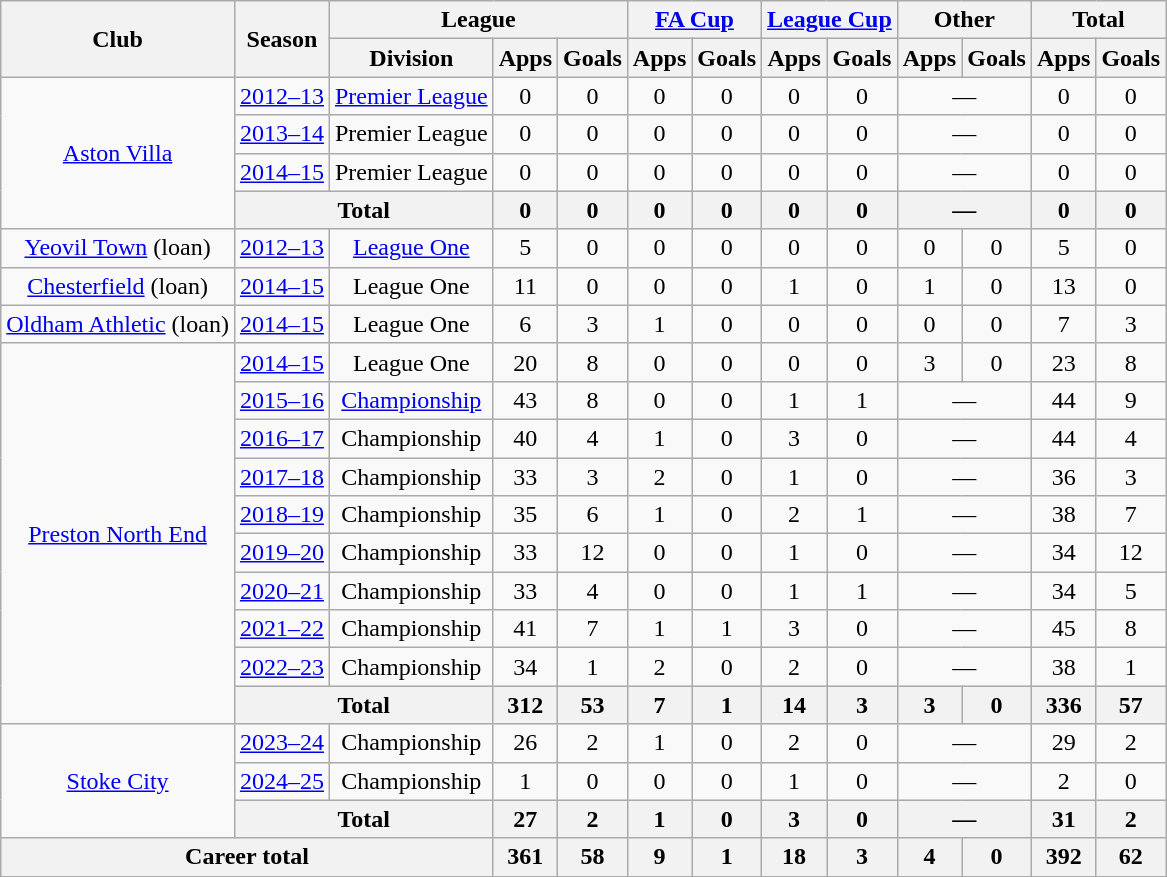<table class="wikitable" style="text-align: center">
<tr>
<th rowspan="2">Club</th>
<th rowspan="2">Season</th>
<th colspan="3">League</th>
<th colspan="2"><a href='#'>FA Cup</a></th>
<th colspan="2"><a href='#'>League Cup</a></th>
<th colspan="2">Other</th>
<th colspan="2">Total</th>
</tr>
<tr>
<th>Division</th>
<th>Apps</th>
<th>Goals</th>
<th>Apps</th>
<th>Goals</th>
<th>Apps</th>
<th>Goals</th>
<th>Apps</th>
<th>Goals</th>
<th>Apps</th>
<th>Goals</th>
</tr>
<tr>
<td rowspan=4><a href='#'>Aston Villa</a></td>
<td><a href='#'>2012–13</a></td>
<td><a href='#'>Premier League</a></td>
<td>0</td>
<td>0</td>
<td>0</td>
<td>0</td>
<td>0</td>
<td>0</td>
<td colspan=2>—</td>
<td>0</td>
<td>0</td>
</tr>
<tr>
<td><a href='#'>2013–14</a></td>
<td>Premier League</td>
<td>0</td>
<td>0</td>
<td>0</td>
<td>0</td>
<td>0</td>
<td>0</td>
<td colspan=2>—</td>
<td>0</td>
<td>0</td>
</tr>
<tr>
<td><a href='#'>2014–15</a></td>
<td>Premier League</td>
<td>0</td>
<td>0</td>
<td>0</td>
<td>0</td>
<td>0</td>
<td>0</td>
<td colspan=2>—</td>
<td>0</td>
<td>0</td>
</tr>
<tr>
<th colspan=2>Total</th>
<th>0</th>
<th>0</th>
<th>0</th>
<th>0</th>
<th>0</th>
<th>0</th>
<th colspan=2>—</th>
<th>0</th>
<th>0</th>
</tr>
<tr>
<td><a href='#'>Yeovil Town</a> (loan)</td>
<td><a href='#'>2012–13</a></td>
<td><a href='#'>League One</a></td>
<td>5</td>
<td>0</td>
<td>0</td>
<td>0</td>
<td>0</td>
<td>0</td>
<td>0</td>
<td>0</td>
<td>5</td>
<td>0</td>
</tr>
<tr>
<td><a href='#'>Chesterfield</a> (loan)</td>
<td><a href='#'>2014–15</a></td>
<td>League One</td>
<td>11</td>
<td>0</td>
<td>0</td>
<td>0</td>
<td>1</td>
<td>0</td>
<td>1</td>
<td>0</td>
<td>13</td>
<td>0</td>
</tr>
<tr>
<td><a href='#'>Oldham Athletic</a> (loan)</td>
<td><a href='#'>2014–15</a></td>
<td>League One</td>
<td>6</td>
<td>3</td>
<td>1</td>
<td>0</td>
<td>0</td>
<td>0</td>
<td>0</td>
<td>0</td>
<td>7</td>
<td>3</td>
</tr>
<tr>
<td rowspan="10"><a href='#'>Preston North End</a></td>
<td><a href='#'>2014–15</a></td>
<td>League One</td>
<td League One>20</td>
<td>8</td>
<td>0</td>
<td>0</td>
<td>0</td>
<td>0</td>
<td>3</td>
<td>0</td>
<td>23</td>
<td>8</td>
</tr>
<tr>
<td><a href='#'>2015–16</a></td>
<td><a href='#'>Championship</a></td>
<td>43</td>
<td>8</td>
<td>0</td>
<td>0</td>
<td>1</td>
<td>1</td>
<td colspan="2">—</td>
<td>44</td>
<td>9</td>
</tr>
<tr>
<td><a href='#'>2016–17</a></td>
<td>Championship</td>
<td>40</td>
<td>4</td>
<td>1</td>
<td>0</td>
<td>3</td>
<td>0</td>
<td colspan="2">—</td>
<td>44</td>
<td>4</td>
</tr>
<tr>
<td><a href='#'>2017–18</a></td>
<td>Championship</td>
<td>33</td>
<td>3</td>
<td>2</td>
<td>0</td>
<td>1</td>
<td>0</td>
<td colspan="2">—</td>
<td>36</td>
<td>3</td>
</tr>
<tr>
<td><a href='#'>2018–19</a></td>
<td>Championship</td>
<td>35</td>
<td>6</td>
<td>1</td>
<td>0</td>
<td>2</td>
<td>1</td>
<td colspan="2">—</td>
<td>38</td>
<td>7</td>
</tr>
<tr>
<td><a href='#'>2019–20</a></td>
<td>Championship</td>
<td>33</td>
<td>12</td>
<td>0</td>
<td>0</td>
<td>1</td>
<td>0</td>
<td colspan="2">—</td>
<td>34</td>
<td>12</td>
</tr>
<tr>
<td><a href='#'>2020–21</a></td>
<td>Championship</td>
<td>33</td>
<td>4</td>
<td>0</td>
<td>0</td>
<td>1</td>
<td>1</td>
<td colspan=2>—</td>
<td>34</td>
<td>5</td>
</tr>
<tr>
<td><a href='#'>2021–22</a></td>
<td>Championship</td>
<td>41</td>
<td>7</td>
<td>1</td>
<td>1</td>
<td>3</td>
<td>0</td>
<td colspan=2>—</td>
<td>45</td>
<td>8</td>
</tr>
<tr>
<td><a href='#'>2022–23</a></td>
<td>Championship</td>
<td>34</td>
<td>1</td>
<td>2</td>
<td>0</td>
<td>2</td>
<td>0</td>
<td colspan=2>—</td>
<td>38</td>
<td>1</td>
</tr>
<tr>
<th colspan="2">Total</th>
<th>312</th>
<th>53</th>
<th>7</th>
<th>1</th>
<th>14</th>
<th>3</th>
<th>3</th>
<th>0</th>
<th>336</th>
<th>57</th>
</tr>
<tr>
<td rowspan=3><a href='#'>Stoke City</a></td>
<td><a href='#'>2023–24</a></td>
<td>Championship</td>
<td>26</td>
<td>2</td>
<td>1</td>
<td>0</td>
<td>2</td>
<td>0</td>
<td colspan=2>—</td>
<td>29</td>
<td>2</td>
</tr>
<tr>
<td><a href='#'>2024–25</a></td>
<td>Championship</td>
<td>1</td>
<td>0</td>
<td>0</td>
<td>0</td>
<td>1</td>
<td>0</td>
<td colspan=2>—</td>
<td>2</td>
<td>0</td>
</tr>
<tr>
<th colspan="2">Total</th>
<th>27</th>
<th>2</th>
<th>1</th>
<th>0</th>
<th>3</th>
<th>0</th>
<th colspan=2>—</th>
<th>31</th>
<th>2</th>
</tr>
<tr>
<th colspan="3">Career total</th>
<th>361</th>
<th>58</th>
<th>9</th>
<th>1</th>
<th>18</th>
<th>3</th>
<th>4</th>
<th>0</th>
<th>392</th>
<th>62</th>
</tr>
</table>
